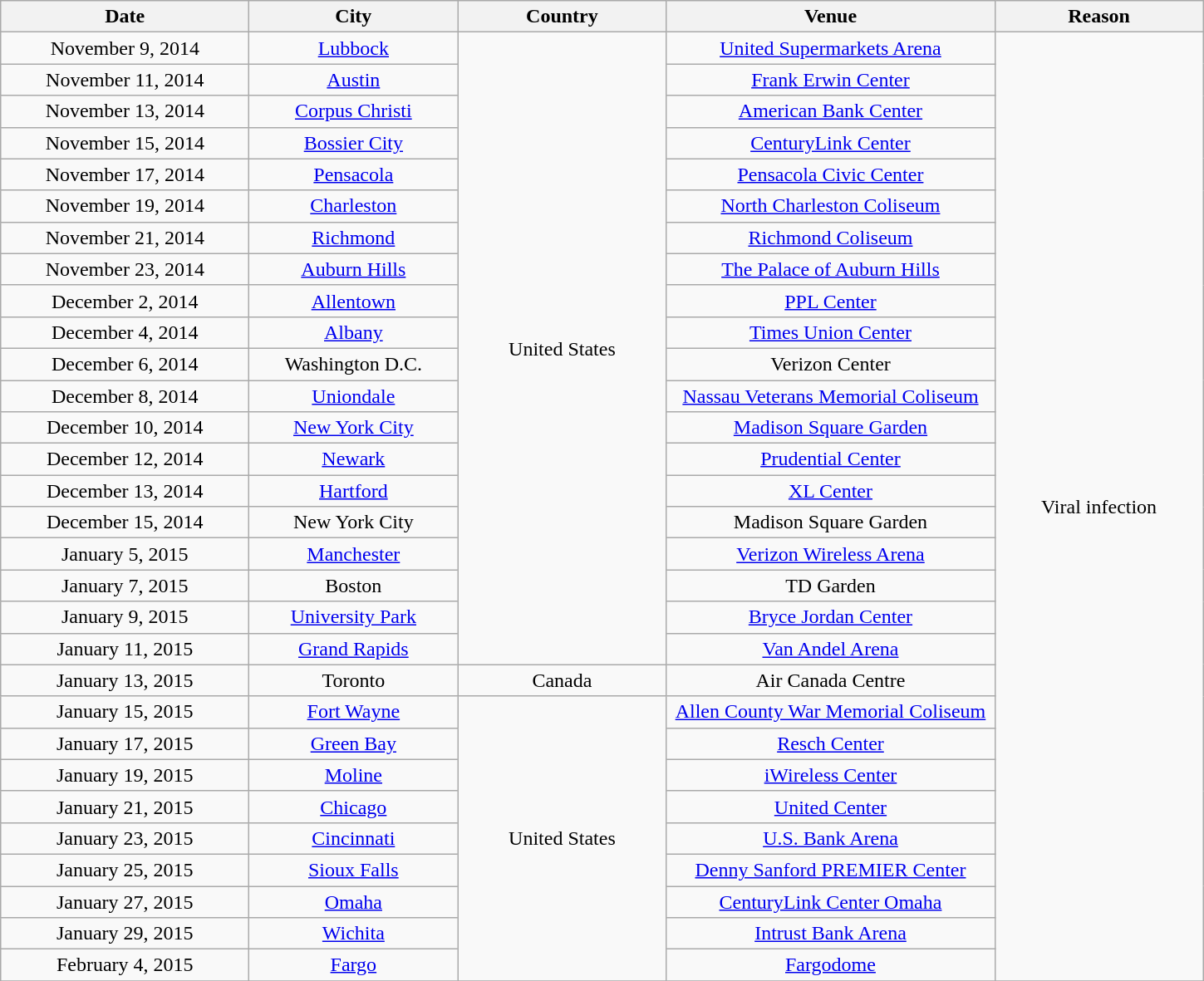<table class="wikitable" style="text-align:center;">
<tr>
<th scope="col" style="width:12em;">Date</th>
<th scope="col" style="width:10em;">City</th>
<th scope="col" style="width:10em;">Country</th>
<th scope="col" style="width:16em;">Venue</th>
<th scope="col" style="width:10em;">Reason</th>
</tr>
<tr>
<td>November 9, 2014</td>
<td><a href='#'>Lubbock</a></td>
<td rowspan="20">United States</td>
<td><a href='#'>United Supermarkets Arena</a></td>
<td rowspan="30">Viral infection</td>
</tr>
<tr>
<td>November 11, 2014</td>
<td><a href='#'>Austin</a></td>
<td><a href='#'>Frank Erwin Center</a></td>
</tr>
<tr>
<td>November 13, 2014</td>
<td><a href='#'>Corpus Christi</a></td>
<td><a href='#'>American Bank Center</a></td>
</tr>
<tr>
<td>November 15, 2014</td>
<td><a href='#'>Bossier City</a></td>
<td><a href='#'>CenturyLink Center</a></td>
</tr>
<tr>
<td>November 17, 2014</td>
<td><a href='#'>Pensacola</a></td>
<td><a href='#'>Pensacola Civic Center</a></td>
</tr>
<tr>
<td>November 19, 2014</td>
<td><a href='#'>Charleston</a></td>
<td><a href='#'>North Charleston Coliseum</a></td>
</tr>
<tr>
<td>November 21, 2014</td>
<td><a href='#'>Richmond</a></td>
<td><a href='#'>Richmond Coliseum</a></td>
</tr>
<tr>
<td>November 23, 2014</td>
<td><a href='#'>Auburn Hills</a></td>
<td><a href='#'>The Palace of Auburn Hills</a></td>
</tr>
<tr>
<td>December 2, 2014</td>
<td><a href='#'>Allentown</a></td>
<td><a href='#'>PPL Center</a></td>
</tr>
<tr>
<td>December 4, 2014</td>
<td><a href='#'>Albany</a></td>
<td><a href='#'>Times Union Center</a></td>
</tr>
<tr>
<td>December 6, 2014</td>
<td>Washington D.C.</td>
<td>Verizon Center</td>
</tr>
<tr>
<td>December 8, 2014</td>
<td><a href='#'>Uniondale</a></td>
<td><a href='#'>Nassau Veterans Memorial Coliseum</a></td>
</tr>
<tr>
<td>December 10, 2014</td>
<td><a href='#'>New York City</a></td>
<td><a href='#'>Madison Square Garden</a></td>
</tr>
<tr>
<td>December 12, 2014</td>
<td><a href='#'>Newark</a></td>
<td><a href='#'>Prudential Center</a></td>
</tr>
<tr>
<td>December 13, 2014</td>
<td><a href='#'>Hartford</a></td>
<td><a href='#'>XL Center</a></td>
</tr>
<tr>
<td>December 15, 2014</td>
<td>New York City</td>
<td>Madison Square Garden</td>
</tr>
<tr>
<td>January 5, 2015</td>
<td><a href='#'>Manchester</a></td>
<td><a href='#'>Verizon Wireless Arena</a></td>
</tr>
<tr>
<td>January 7, 2015</td>
<td>Boston</td>
<td>TD Garden</td>
</tr>
<tr>
<td>January 9, 2015</td>
<td><a href='#'>University Park</a></td>
<td><a href='#'>Bryce Jordan Center</a></td>
</tr>
<tr>
<td>January 11, 2015</td>
<td><a href='#'>Grand Rapids</a></td>
<td><a href='#'>Van Andel Arena</a></td>
</tr>
<tr>
<td>January 13, 2015</td>
<td>Toronto</td>
<td>Canada</td>
<td>Air Canada Centre</td>
</tr>
<tr>
<td>January 15, 2015</td>
<td><a href='#'>Fort Wayne</a></td>
<td rowspan="9">United States</td>
<td><a href='#'>Allen County War Memorial Coliseum</a></td>
</tr>
<tr>
<td>January 17, 2015</td>
<td><a href='#'>Green Bay</a></td>
<td><a href='#'>Resch Center</a></td>
</tr>
<tr>
<td>January 19, 2015</td>
<td><a href='#'>Moline</a></td>
<td><a href='#'>iWireless Center</a></td>
</tr>
<tr>
<td>January 21, 2015</td>
<td><a href='#'>Chicago</a></td>
<td><a href='#'>United Center</a></td>
</tr>
<tr>
<td>January 23, 2015</td>
<td><a href='#'>Cincinnati</a></td>
<td><a href='#'>U.S. Bank Arena</a></td>
</tr>
<tr>
<td>January 25, 2015</td>
<td><a href='#'>Sioux Falls</a></td>
<td><a href='#'>Denny Sanford PREMIER Center</a></td>
</tr>
<tr>
<td>January 27, 2015</td>
<td><a href='#'>Omaha</a></td>
<td><a href='#'>CenturyLink Center Omaha</a></td>
</tr>
<tr>
<td>January 29, 2015</td>
<td><a href='#'>Wichita</a></td>
<td><a href='#'>Intrust Bank Arena</a></td>
</tr>
<tr>
<td>February 4, 2015</td>
<td><a href='#'>Fargo</a></td>
<td><a href='#'>Fargodome</a></td>
</tr>
<tr>
</tr>
</table>
